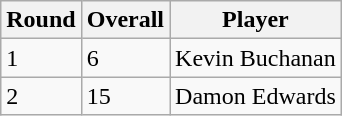<table class="wikitable">
<tr>
<th>Round</th>
<th>Overall</th>
<th>Player</th>
</tr>
<tr>
<td>1</td>
<td>6</td>
<td>Kevin Buchanan</td>
</tr>
<tr>
<td>2</td>
<td>15</td>
<td>Damon Edwards</td>
</tr>
</table>
